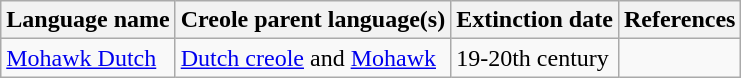<table class="wikitable sortable">
<tr>
<th>Language name</th>
<th>Creole parent language(s)</th>
<th>Extinction date</th>
<th>References</th>
</tr>
<tr>
<td><a href='#'>Mohawk Dutch</a></td>
<td><a href='#'>Dutch creole</a> and <a href='#'>Mohawk</a></td>
<td>19-20th century</td>
<td></td>
</tr>
</table>
